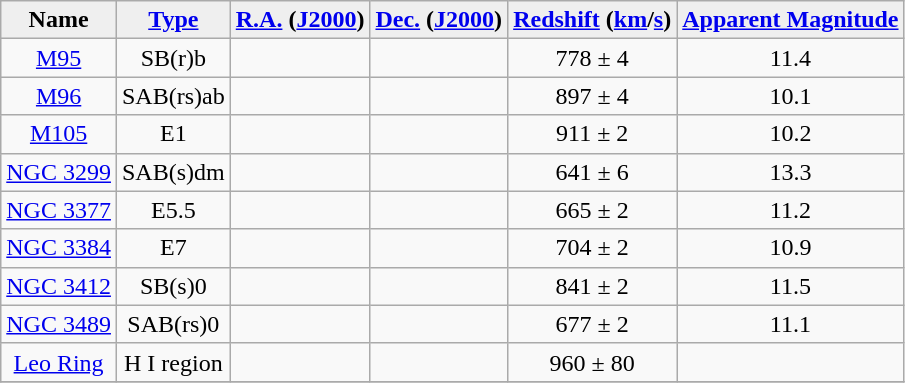<table class="wikitable" style="text-align:center;border-collapse:collapse;" cellpadding="2">
<tr>
<th style="background:#efefef;">Name</th>
<th style="background:#efefef;"><a href='#'>Type</a></th>
<th style="background:#efefef;"><a href='#'>R.A.</a> (<a href='#'>J2000</a>)</th>
<th style="background:#efefef;"><a href='#'>Dec.</a> (<a href='#'>J2000</a>)</th>
<th style="background:#efefef;"><a href='#'>Redshift</a> (<a href='#'>km</a>/<a href='#'>s</a>)</th>
<th style="background:#efefef;"><a href='#'>Apparent Magnitude</a></th>
</tr>
<tr>
<td><a href='#'>M95</a></td>
<td>SB(r)b</td>
<td></td>
<td></td>
<td>778 ± 4</td>
<td>11.4</td>
</tr>
<tr>
<td><a href='#'>M96</a></td>
<td>SAB(rs)ab</td>
<td></td>
<td></td>
<td>897 ± 4</td>
<td>10.1</td>
</tr>
<tr>
<td><a href='#'>M105</a></td>
<td>E1</td>
<td></td>
<td></td>
<td>911 ± 2</td>
<td>10.2</td>
</tr>
<tr>
<td><a href='#'>NGC 3299</a></td>
<td>SAB(s)dm</td>
<td></td>
<td></td>
<td>641 ± 6</td>
<td>13.3</td>
</tr>
<tr>
<td><a href='#'>NGC 3377</a></td>
<td>E5.5</td>
<td></td>
<td></td>
<td>665 ± 2</td>
<td>11.2</td>
</tr>
<tr>
<td><a href='#'>NGC 3384</a></td>
<td>E7</td>
<td></td>
<td></td>
<td>704 ± 2</td>
<td>10.9</td>
</tr>
<tr>
<td><a href='#'>NGC 3412</a></td>
<td>SB(s)0</td>
<td></td>
<td></td>
<td>841 ± 2</td>
<td>11.5</td>
</tr>
<tr>
<td><a href='#'>NGC 3489</a></td>
<td>SAB(rs)0</td>
<td></td>
<td></td>
<td>677 ± 2</td>
<td>11.1</td>
</tr>
<tr>
<td><a href='#'>Leo Ring</a></td>
<td>H I region</td>
<td></td>
<td></td>
<td>960 ± 80</td>
<td></td>
</tr>
<tr>
</tr>
</table>
